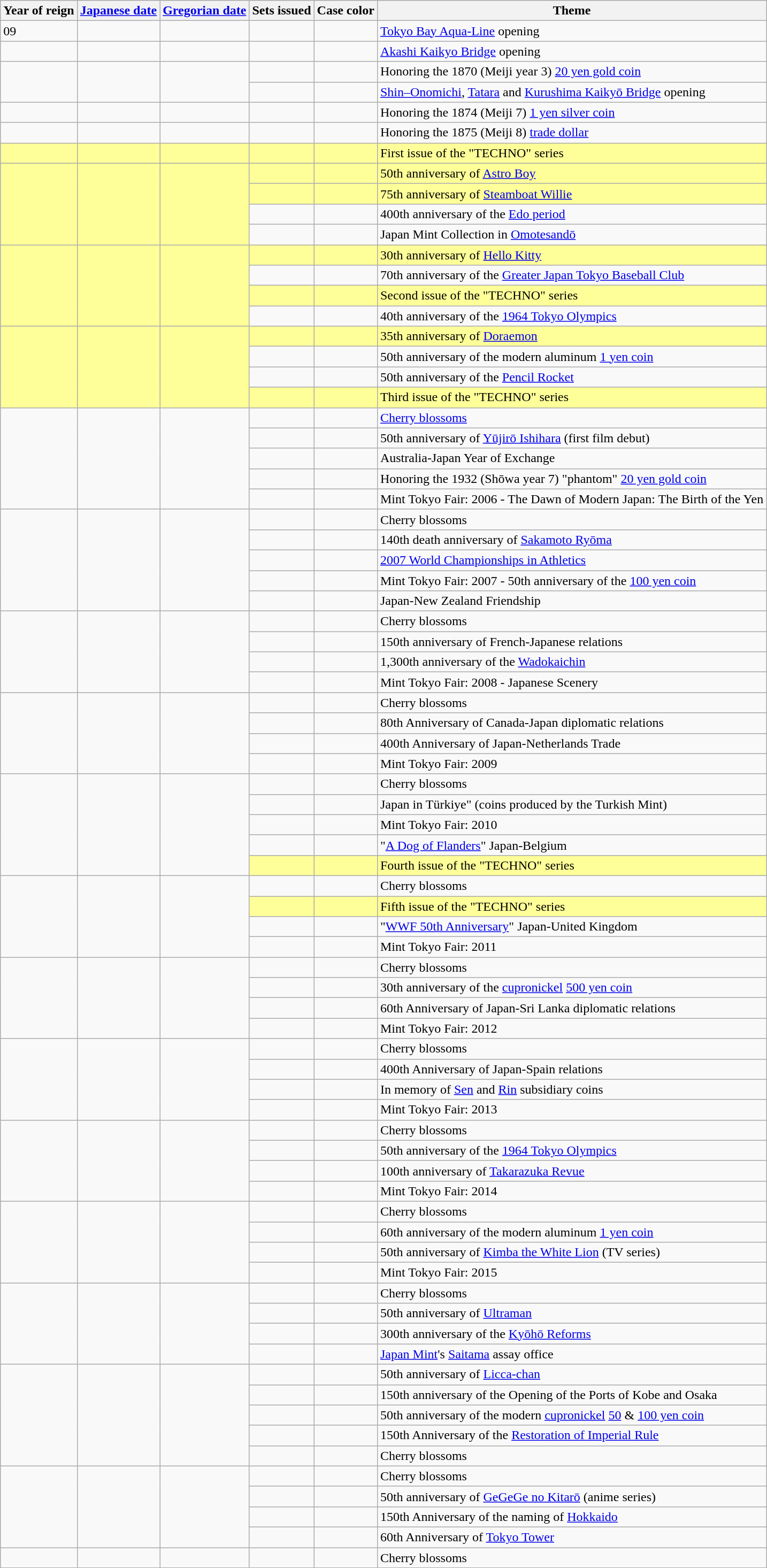<table class="wikitable sortable">
<tr>
<th>Year of reign</th>
<th class="unsortable"><a href='#'>Japanese date</a></th>
<th><a href='#'>Gregorian date</a></th>
<th>Sets issued</th>
<th>Case color</th>
<th class="unsortable">Theme</th>
</tr>
<tr>
<td><span>09</span> </td>
<td></td>
<td></td>
<td></td>
<td></td>
<td><a href='#'>Tokyo Bay Aqua-Line</a> opening</td>
</tr>
<tr>
<td></td>
<td></td>
<td></td>
<td></td>
<td></td>
<td><a href='#'>Akashi Kaikyo Bridge</a> opening</td>
</tr>
<tr>
<td rowspan="2"></td>
<td rowspan="2"></td>
<td rowspan="2"></td>
<td></td>
<td></td>
<td>Honoring the 1870 (Meiji year 3) <a href='#'>20 yen gold coin</a></td>
</tr>
<tr>
<td></td>
<td></td>
<td><a href='#'>Shin–Onomichi</a>, <a href='#'>Tatara</a> and <a href='#'>Kurushima Kaikyō Bridge</a> opening</td>
</tr>
<tr>
<td></td>
<td></td>
<td></td>
<td></td>
<td></td>
<td>Honoring the 1874 (Meiji 7) <a href='#'>1 yen silver coin</a></td>
</tr>
<tr>
<td></td>
<td></td>
<td></td>
<td></td>
<td></td>
<td>Honoring the 1875 (Meiji 8) <a href='#'>trade dollar</a></td>
</tr>
<tr style=background:#FF9>
<td></td>
<td></td>
<td></td>
<td></td>
<td></td>
<td>First issue of the "TECHNO" series</td>
</tr>
<tr style=background:#FF9>
<td rowspan="4"></td>
<td rowspan="4"></td>
<td rowspan="4"></td>
<td></td>
<td></td>
<td>50th anniversary of <a href='#'>Astro Boy</a></td>
</tr>
<tr style=background:#FF9>
<td></td>
<td></td>
<td>75th anniversary of <a href='#'>Steamboat Willie</a></td>
</tr>
<tr>
<td></td>
<td></td>
<td>400th anniversary of the <a href='#'>Edo period</a></td>
</tr>
<tr>
<td></td>
<td></td>
<td>Japan Mint Collection in <a href='#'>Omotesandō</a></td>
</tr>
<tr style=background:#FF9>
<td rowspan="4"></td>
<td rowspan="4"></td>
<td rowspan="4"></td>
<td></td>
<td></td>
<td>30th anniversary of <a href='#'>Hello Kitty</a></td>
</tr>
<tr>
<td></td>
<td></td>
<td>70th anniversary of the <a href='#'>Greater Japan Tokyo Baseball Club</a></td>
</tr>
<tr style=background:#FF9>
<td></td>
<td></td>
<td>Second issue of the "TECHNO" series</td>
</tr>
<tr>
<td></td>
<td></td>
<td>40th anniversary of the <a href='#'>1964 Tokyo Olympics</a></td>
</tr>
<tr style=background:#FF9>
<td rowspan="4"></td>
<td rowspan="4"></td>
<td rowspan="4"></td>
<td></td>
<td></td>
<td>35th anniversary of <a href='#'>Doraemon</a></td>
</tr>
<tr>
<td></td>
<td></td>
<td>50th anniversary of the modern aluminum <a href='#'>1 yen coin</a></td>
</tr>
<tr>
<td></td>
<td></td>
<td>50th anniversary of the <a href='#'>Pencil Rocket</a></td>
</tr>
<tr style=background:#FF9>
<td></td>
<td></td>
<td>Third issue of the "TECHNO" series</td>
</tr>
<tr>
<td rowspan="5"></td>
<td rowspan="5"></td>
<td rowspan="5"></td>
<td></td>
<td></td>
<td><a href='#'>Cherry blossoms</a></td>
</tr>
<tr>
<td></td>
<td></td>
<td>50th anniversary of <a href='#'>Yūjirō Ishihara</a> (first film debut)</td>
</tr>
<tr>
<td></td>
<td></td>
<td>Australia-Japan Year of Exchange</td>
</tr>
<tr>
<td></td>
<td></td>
<td>Honoring the 1932 (Shōwa year 7) "phantom" <a href='#'>20 yen gold coin</a></td>
</tr>
<tr>
<td></td>
<td></td>
<td>Mint Tokyo Fair: 2006 - The Dawn of Modern Japan: The Birth of the Yen</td>
</tr>
<tr>
<td rowspan="5"></td>
<td rowspan="5"></td>
<td rowspan="5"></td>
<td></td>
<td></td>
<td>Cherry blossoms</td>
</tr>
<tr>
<td></td>
<td></td>
<td>140th death anniversary of <a href='#'>Sakamoto Ryōma</a></td>
</tr>
<tr>
<td></td>
<td></td>
<td><a href='#'>2007 World Championships in Athletics</a></td>
</tr>
<tr>
<td></td>
<td></td>
<td>Mint Tokyo Fair: 2007 - 50th anniversary of the <a href='#'>100 yen coin</a></td>
</tr>
<tr>
<td></td>
<td></td>
<td>Japan-New Zealand Friendship</td>
</tr>
<tr>
<td rowspan="4"></td>
<td rowspan="4"></td>
<td rowspan="4"></td>
<td></td>
<td></td>
<td>Cherry blossoms</td>
</tr>
<tr>
<td></td>
<td></td>
<td>150th anniversary of French-Japanese relations</td>
</tr>
<tr>
<td></td>
<td></td>
<td>1,300th anniversary of the <a href='#'>Wadokaichin</a></td>
</tr>
<tr>
<td></td>
<td></td>
<td>Mint Tokyo Fair: 2008 - Japanese Scenery</td>
</tr>
<tr>
<td rowspan="4"></td>
<td rowspan="4"></td>
<td rowspan="4"></td>
<td></td>
<td></td>
<td>Cherry blossoms</td>
</tr>
<tr>
<td></td>
<td></td>
<td>80th Anniversary of Canada-Japan diplomatic relations</td>
</tr>
<tr>
<td></td>
<td></td>
<td>400th Anniversary of Japan-Netherlands Trade</td>
</tr>
<tr>
<td></td>
<td></td>
<td>Mint Tokyo Fair: 2009</td>
</tr>
<tr>
<td rowspan="5"></td>
<td rowspan="5"></td>
<td rowspan="5"></td>
<td></td>
<td></td>
<td>Cherry blossoms</td>
</tr>
<tr>
<td></td>
<td></td>
<td>Japan in Türkiye" (coins produced by the Turkish Mint)</td>
</tr>
<tr>
<td></td>
<td></td>
<td>Mint Tokyo Fair: 2010</td>
</tr>
<tr>
<td></td>
<td></td>
<td>"<a href='#'>A Dog of Flanders</a>" Japan-Belgium</td>
</tr>
<tr style=background:#FF9>
<td></td>
<td></td>
<td>Fourth issue of the "TECHNO" series</td>
</tr>
<tr>
<td rowspan="4"></td>
<td rowspan="4"></td>
<td rowspan="4"></td>
<td></td>
<td></td>
<td>Cherry blossoms</td>
</tr>
<tr style=background:#FF9>
<td></td>
<td></td>
<td>Fifth issue of the "TECHNO" series</td>
</tr>
<tr>
<td></td>
<td></td>
<td>"<a href='#'>WWF 50th Anniversary</a>" Japan-United Kingdom</td>
</tr>
<tr>
<td></td>
<td></td>
<td>Mint Tokyo Fair: 2011</td>
</tr>
<tr>
<td rowspan="4"></td>
<td rowspan="4"></td>
<td rowspan="4"></td>
<td></td>
<td></td>
<td>Cherry blossoms</td>
</tr>
<tr>
<td></td>
<td></td>
<td>30th anniversary of the <a href='#'>cupronickel</a> <a href='#'>500 yen coin</a></td>
</tr>
<tr>
<td></td>
<td></td>
<td>60th Anniversary of Japan-Sri Lanka diplomatic relations</td>
</tr>
<tr>
<td></td>
<td></td>
<td>Mint Tokyo Fair: 2012</td>
</tr>
<tr>
<td rowspan="4"></td>
<td rowspan="4"></td>
<td rowspan="4"></td>
<td></td>
<td></td>
<td>Cherry blossoms</td>
</tr>
<tr>
<td></td>
<td></td>
<td>400th Anniversary of Japan-Spain relations</td>
</tr>
<tr>
<td></td>
<td></td>
<td>In memory of <a href='#'>Sen</a> and <a href='#'>Rin</a> subsidiary coins</td>
</tr>
<tr>
<td></td>
<td></td>
<td>Mint Tokyo Fair: 2013</td>
</tr>
<tr>
<td rowspan="4"></td>
<td rowspan="4"></td>
<td rowspan="4"></td>
<td></td>
<td></td>
<td>Cherry blossoms</td>
</tr>
<tr>
<td></td>
<td></td>
<td>50th anniversary of the <a href='#'>1964 Tokyo Olympics</a></td>
</tr>
<tr>
<td></td>
<td></td>
<td>100th anniversary of <a href='#'>Takarazuka Revue</a></td>
</tr>
<tr>
<td></td>
<td></td>
<td>Mint Tokyo Fair: 2014</td>
</tr>
<tr>
<td rowspan="4"></td>
<td rowspan="4"></td>
<td rowspan="4"></td>
<td></td>
<td></td>
<td>Cherry blossoms</td>
</tr>
<tr>
<td></td>
<td></td>
<td>60th anniversary of the modern aluminum <a href='#'>1 yen coin</a></td>
</tr>
<tr>
<td></td>
<td></td>
<td>50th anniversary of <a href='#'>Kimba the White Lion</a> (TV series)</td>
</tr>
<tr>
<td></td>
<td></td>
<td>Mint Tokyo Fair: 2015</td>
</tr>
<tr>
<td rowspan="4"></td>
<td rowspan="4"></td>
<td rowspan="4"></td>
<td></td>
<td></td>
<td>Cherry blossoms</td>
</tr>
<tr>
<td></td>
<td></td>
<td>50th anniversary of <a href='#'>Ultraman</a></td>
</tr>
<tr>
<td></td>
<td></td>
<td>300th anniversary of the <a href='#'>Kyōhō Reforms</a></td>
</tr>
<tr>
<td></td>
<td></td>
<td><a href='#'>Japan Mint</a>'s <a href='#'>Saitama</a> assay office</td>
</tr>
<tr>
<td rowspan="5"></td>
<td rowspan="5"></td>
<td rowspan="5"></td>
<td></td>
<td></td>
<td>50th anniversary of <a href='#'>Licca-chan</a></td>
</tr>
<tr>
<td></td>
<td></td>
<td>150th anniversary of the Opening of the Ports of Kobe and Osaka</td>
</tr>
<tr>
<td></td>
<td></td>
<td>50th anniversary of the modern <a href='#'>cupronickel</a> <a href='#'>50</a> & <a href='#'>100 yen coin</a></td>
</tr>
<tr>
<td></td>
<td></td>
<td>150th Anniversary of the <a href='#'>Restoration of Imperial Rule</a></td>
</tr>
<tr>
<td></td>
<td></td>
<td>Cherry blossoms</td>
</tr>
<tr>
<td rowspan="4"></td>
<td rowspan="4"></td>
<td rowspan="4"></td>
<td></td>
<td></td>
<td>Cherry blossoms</td>
</tr>
<tr>
<td></td>
<td></td>
<td>50th anniversary of <a href='#'>GeGeGe no Kitarō</a> (anime series)</td>
</tr>
<tr>
<td></td>
<td></td>
<td>150th Anniversary of the naming of <a href='#'>Hokkaido</a></td>
</tr>
<tr>
<td></td>
<td></td>
<td>60th Anniversary of <a href='#'>Tokyo Tower</a></td>
</tr>
<tr>
<td></td>
<td></td>
<td></td>
<td></td>
<td></td>
<td>Cherry blossoms</td>
</tr>
</table>
